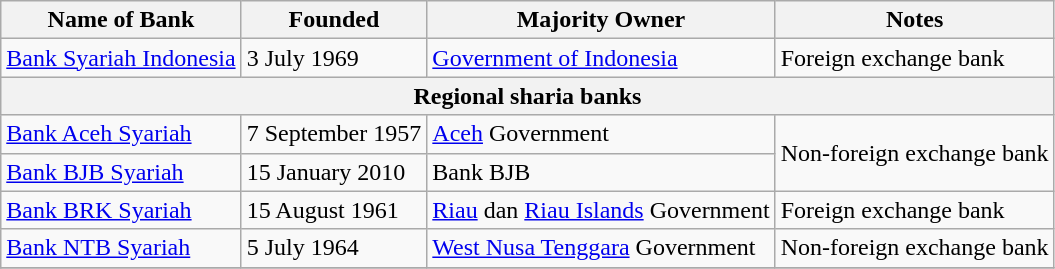<table class="wikitable" border="1" class="wikitable sortable">
<tr>
<th>Name of Bank</th>
<th>Founded</th>
<th>Majority Owner</th>
<th>Notes</th>
</tr>
<tr>
<td><a href='#'>Bank Syariah Indonesia</a></td>
<td>3 July 1969</td>
<td><a href='#'>Government of Indonesia</a></td>
<td>Foreign exchange bank</td>
</tr>
<tr>
<th colspan=4>Regional sharia banks</th>
</tr>
<tr>
<td><a href='#'>Bank Aceh Syariah</a></td>
<td>7 September 1957</td>
<td><a href='#'>Aceh</a> Government</td>
<td rowspan="2">Non-foreign exchange bank</td>
</tr>
<tr>
<td><a href='#'>Bank BJB Syariah</a></td>
<td>15 January 2010</td>
<td>Bank BJB</td>
</tr>
<tr>
<td><a href='#'>Bank BRK Syariah</a></td>
<td>15 August 1961</td>
<td><a href='#'>Riau</a> dan <a href='#'>Riau Islands</a> Government</td>
<td>Foreign exchange bank</td>
</tr>
<tr>
<td><a href='#'>Bank NTB Syariah</a></td>
<td>5 July 1964</td>
<td><a href='#'>West Nusa Tenggara</a> Government</td>
<td>Non-foreign exchange bank</td>
</tr>
<tr>
</tr>
</table>
